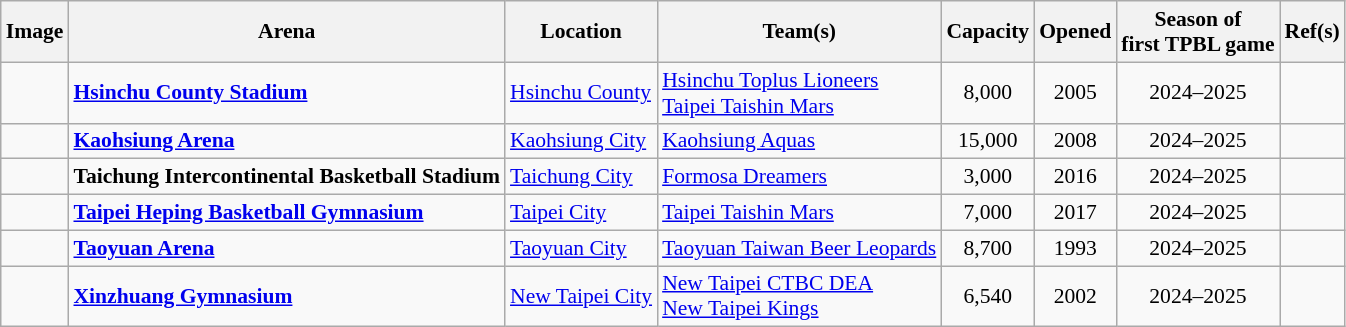<table class="wikitable sortable plainrowheaders" style="font-size: 90%">
<tr>
<th scope="col" class=unsortable>Image</th>
<th scope="col">Arena</th>
<th scope="col">Location</th>
<th scope="col">Team(s)</th>
<th scope="col">Capacity</th>
<th scope="col">Opened</th>
<th scope="col">Season of<br>first TPBL game</th>
<th scope="col">Ref(s)</th>
</tr>
<tr>
<td></td>
<td><strong><a href='#'>Hsinchu County Stadium</a></strong></td>
<td><a href='#'>Hsinchu County</a></td>
<td><a href='#'>Hsinchu Toplus Lioneers</a><br><a href='#'>Taipei Taishin Mars</a></td>
<td align=center>8,000</td>
<td align=center>2005</td>
<td align=center>2024–2025</td>
<td align="center"></td>
</tr>
<tr>
<td></td>
<td><strong><a href='#'>Kaohsiung Arena</a></strong></td>
<td><a href='#'>Kaohsiung City</a></td>
<td><a href='#'>Kaohsiung Aquas</a></td>
<td align=center>15,000</td>
<td align=center>2008</td>
<td align=center>2024–2025</td>
<td align="center"></td>
</tr>
<tr>
<td></td>
<td><strong>Taichung Intercontinental Basketball Stadium</strong></td>
<td><a href='#'>Taichung City</a></td>
<td><a href='#'>Formosa Dreamers</a></td>
<td align=center>3,000</td>
<td align=center>2016</td>
<td align=center>2024–2025</td>
<td align="center"></td>
</tr>
<tr>
<td></td>
<td><strong><a href='#'>Taipei Heping Basketball Gymnasium</a></strong></td>
<td><a href='#'>Taipei City</a></td>
<td><a href='#'>Taipei Taishin Mars</a></td>
<td align=center>7,000</td>
<td align=center>2017</td>
<td align=center>2024–2025</td>
<td align="center"></td>
</tr>
<tr>
<td></td>
<td><strong><a href='#'>Taoyuan Arena</a></strong></td>
<td><a href='#'>Taoyuan City</a></td>
<td><a href='#'>Taoyuan Taiwan Beer Leopards</a></td>
<td align=center>8,700</td>
<td align=center>1993</td>
<td align=center>2024–2025</td>
<td align="center"></td>
</tr>
<tr>
<td></td>
<td><strong><a href='#'>Xinzhuang Gymnasium</a></strong></td>
<td><a href='#'>New Taipei City</a></td>
<td><a href='#'>New Taipei CTBC DEA</a><br><a href='#'>New Taipei Kings</a></td>
<td align=center>6,540</td>
<td align=center>2002</td>
<td align=center>2024–2025</td>
<td align="center"></td>
</tr>
</table>
